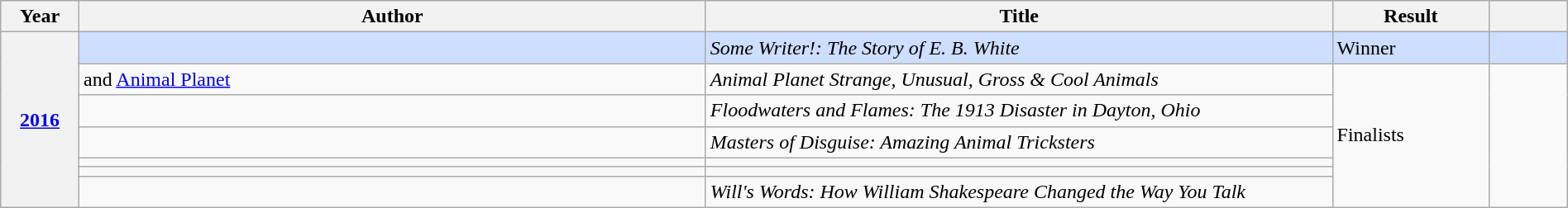<table class="wikitable sortable mw-collapsible" width="100%">
<tr>
<th scope=col width="5%">Year</th>
<th scope=col width="40%">Author</th>
<th scope=col width="40%">Title</th>
<th scope=col width="10%">Result</th>
<th scope=col width="5%" class="unsortable"></th>
</tr>
<tr style="background:#cddeff">
<th scope=row rowspan="7"><a href='#'>2016</a></th>
<td></td>
<td><em>Some Writer!: The Story of E. B. White</em></td>
<td>Winner</td>
<td></td>
</tr>
<tr>
<td> and <a href='#'>Animal Planet</a></td>
<td><em>Animal Planet Strange, Unusual, Gross & Cool Animals</em></td>
<td rowspan="6">Finalists</td>
<td rowspan="6"></td>
</tr>
<tr>
<td></td>
<td><em>Floodwaters and Flames: The 1913 Disaster in Dayton, Ohio</em></td>
</tr>
<tr>
<td></td>
<td><em>Masters of Disguise: Amazing Animal Tricksters</em></td>
</tr>
<tr>
<td></td>
<td></td>
</tr>
<tr>
<td></td>
<td></td>
</tr>
<tr>
<td></td>
<td><em>Will's Words: How William Shakespeare Changed the Way You Talk</em></td>
</tr>
</table>
